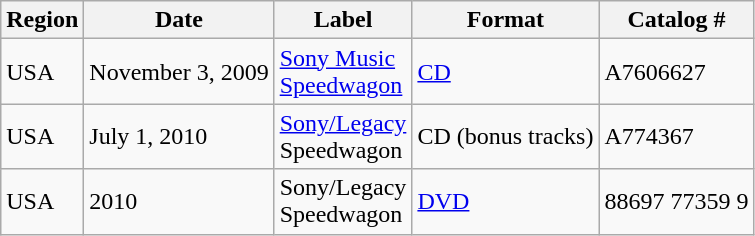<table class="wikitable">
<tr>
<th>Region</th>
<th>Date</th>
<th>Label</th>
<th>Format</th>
<th>Catalog #</th>
</tr>
<tr>
<td>USA</td>
<td>November 3, 2009</td>
<td><a href='#'>Sony Music</a><br><a href='#'>Speedwagon</a></td>
<td><a href='#'>CD</a></td>
<td>A7606627</td>
</tr>
<tr>
<td>USA</td>
<td>July 1, 2010</td>
<td><a href='#'>Sony/Legacy</a><br>Speedwagon</td>
<td>CD (bonus tracks)</td>
<td>A774367</td>
</tr>
<tr>
<td>USA</td>
<td>2010</td>
<td>Sony/Legacy<br>Speedwagon</td>
<td><a href='#'>DVD</a></td>
<td>88697 77359 9</td>
</tr>
</table>
